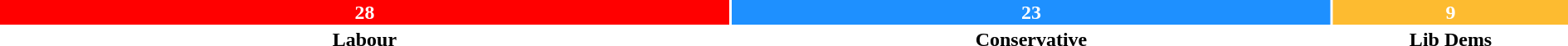<table style="width:100%; text-align:center;">
<tr style="color:white;">
<td style="background:red; width:46.6%;"><strong>28</strong></td>
<td style="background:dodgerblue; width:38.3%;"><strong>23</strong></td>
<td style="background:#FDBB30; width:15%;"><strong>9</strong></td>
</tr>
<tr>
<td><span><strong>Labour</strong></span></td>
<td><span><strong>Conservative</strong></span></td>
<td><span><strong>Lib Dems</strong></span></td>
</tr>
</table>
